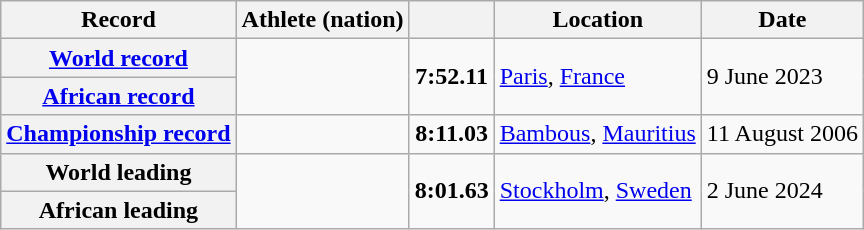<table class="wikitable">
<tr>
<th scope="col">Record</th>
<th scope="col">Athlete (nation)</th>
<th scope="col"></th>
<th scope="col">Location</th>
<th scope="col">Date</th>
</tr>
<tr>
<th scope="row"><a href='#'>World record</a></th>
<td rowspan="2"></td>
<td rowspan="2" align="center"><strong>7:52.11</strong></td>
<td rowspan="2"><a href='#'>Paris</a>, <a href='#'>France</a></td>
<td rowspan="2">9 June 2023</td>
</tr>
<tr>
<th scope="row"><a href='#'>African record</a></th>
</tr>
<tr>
<th><a href='#'>Championship record</a></th>
<td></td>
<td align="center"><strong>8:11.03</strong></td>
<td><a href='#'>Bambous</a>, <a href='#'>Mauritius</a></td>
<td>11 August 2006</td>
</tr>
<tr>
<th scope="row">World leading</th>
<td rowspan="2"></td>
<td rowspan="2" align="center"><strong>8:01.63</strong></td>
<td rowspan="2"><a href='#'>Stockholm</a>, <a href='#'>Sweden</a></td>
<td rowspan="2">2 June 2024</td>
</tr>
<tr>
<th scope="row">African leading</th>
</tr>
</table>
